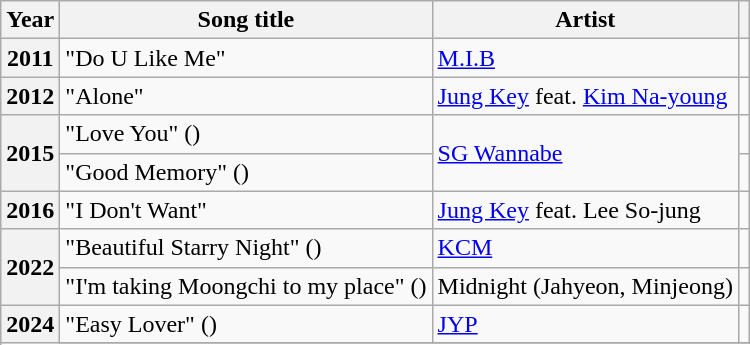<table class="wikitable plainrowheaders sortable nowrap">
<tr>
<th scope="col" class="unsortable">Year</th>
<th scope="col" class="unsortable">Song title</th>
<th scope="col" class="unsortable">Artist</th>
<th scope="col" class="unsortable"></th>
</tr>
<tr>
<th scope="row">2011</th>
<td>"Do U Like Me"</td>
<td><a href='#'>M.I.B</a></td>
<td></td>
</tr>
<tr>
<th scope="row">2012</th>
<td>"Alone" </td>
<td><a href='#'>Jung Key</a> feat. <a href='#'>Kim Na-young</a></td>
<td></td>
</tr>
<tr>
<th scope="row" rowspan="2">2015</th>
<td>"Love You" ()</td>
<td rowspan="2"><a href='#'>SG Wannabe</a></td>
<td style="text-align:center"></td>
</tr>
<tr>
<td>"Good Memory" ()</td>
<td style="text-align:center"></td>
</tr>
<tr>
<th scope="row">2016</th>
<td>"I Don't Want"</td>
<td><a href='#'>Jung Key</a> feat. Lee So-jung</td>
<td style="text-align:center"></td>
</tr>
<tr>
<th scope="row" rowspan=2>2022</th>
<td>"Beautiful Starry Night" ()</td>
<td><a href='#'>KCM</a></td>
<td style="text-align:center"></td>
</tr>
<tr>
<td>"I'm taking Moongchi to my place" ()</td>
<td>Midnight (Jahyeon, Minjeong)</td>
<td style="text-align:center"></td>
</tr>
<tr>
<th scope="row" rowspan=2>2024</th>
<td>"Easy Lover" ()</td>
<td><a href='#'>JYP</a></td>
<td></td>
</tr>
<tr>
</tr>
</table>
